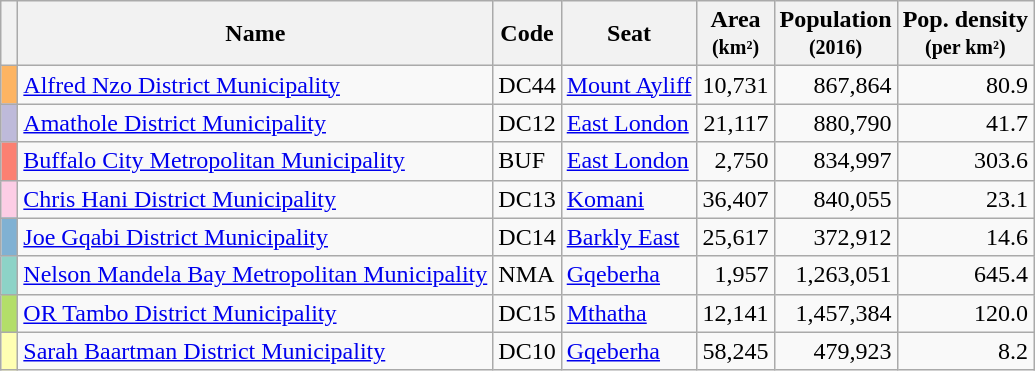<table class="wikitable sortable">
<tr>
<th class="unsortable"> </th>
<th>Name</th>
<th>Code</th>
<th>Seat</th>
<th>Area<br><small>(km²)</small></th>
<th>Population<br><small>(2016)</small></th>
<th>Pop. density<br><small>(per km²)</small></th>
</tr>
<tr>
<td style="text-align:center;background-color:#FDB462"></td>
<td><a href='#'>Alfred Nzo District Municipality</a></td>
<td>DC44</td>
<td><a href='#'>Mount Ayliff</a></td>
<td style="text-align:right">10,731</td>
<td style="text-align:right">867,864</td>
<td style="text-align:right">80.9</td>
</tr>
<tr>
<td style="text-align:center;background-color:#BEBADA"></td>
<td><a href='#'>Amathole District Municipality</a></td>
<td>DC12</td>
<td><a href='#'>East London</a></td>
<td style="text-align:right">21,117</td>
<td style="text-align:right">880,790</td>
<td style="text-align:right">41.7</td>
</tr>
<tr>
<td style="text-align:center;background-color:#FB8072"></td>
<td><a href='#'>Buffalo City Metropolitan Municipality</a></td>
<td>BUF</td>
<td><a href='#'>East London</a></td>
<td style="text-align:right">2,750</td>
<td style="text-align:right">834,997</td>
<td style="text-align:right">303.6</td>
</tr>
<tr>
<td style="text-align:center;background-color:#FCCDE5"></td>
<td><a href='#'>Chris Hani District Municipality</a></td>
<td>DC13</td>
<td><a href='#'>Komani</a></td>
<td style="text-align:right">36,407</td>
<td style="text-align:right">840,055</td>
<td style="text-align:right">23.1</td>
</tr>
<tr>
<td style="text-align:center;background-color:#80B1D3"></td>
<td><a href='#'>Joe Gqabi District Municipality</a></td>
<td>DC14</td>
<td><a href='#'>Barkly East</a></td>
<td style="text-align:right">25,617</td>
<td style="text-align:right">372,912</td>
<td style="text-align:right">14.6</td>
</tr>
<tr>
<td style="text-align:center;background-color:#8DD3C7"></td>
<td><a href='#'>Nelson Mandela Bay Metropolitan Municipality</a></td>
<td>NMA</td>
<td><a href='#'>Gqeberha</a></td>
<td style="text-align:right">1,957</td>
<td style="text-align:right">1,263,051</td>
<td style="text-align:right">645.4</td>
</tr>
<tr>
<td style="text-align:center;background-color:#B3DE69"></td>
<td><a href='#'>OR Tambo District Municipality</a></td>
<td>DC15</td>
<td><a href='#'>Mthatha</a></td>
<td style="text-align:right">12,141</td>
<td style="text-align:right">1,457,384</td>
<td style="text-align:right">120.0</td>
</tr>
<tr>
<td style="text-align:center;background-color:#FFFFB3"></td>
<td><a href='#'>Sarah Baartman District Municipality</a></td>
<td>DC10</td>
<td><a href='#'>Gqeberha</a></td>
<td style="text-align:right">58,245</td>
<td style="text-align:right">479,923</td>
<td style="text-align:right">8.2</td>
</tr>
</table>
